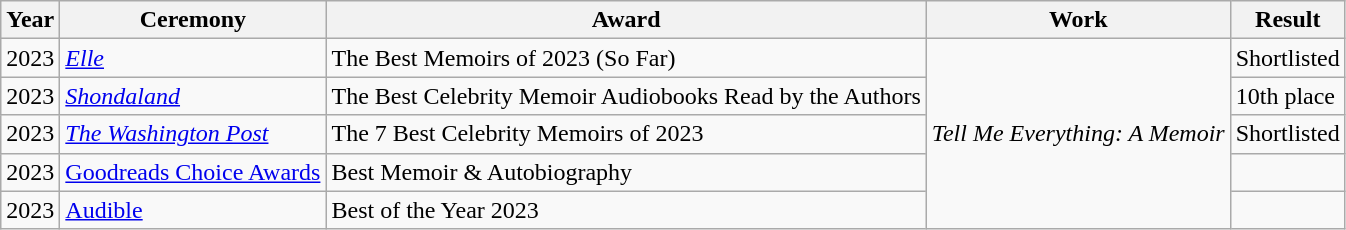<table class="wikitable">
<tr>
<th>Year</th>
<th>Ceremony</th>
<th>Award</th>
<th>Work</th>
<th>Result</th>
</tr>
<tr>
<td>2023</td>
<td><em><a href='#'>Elle</a></em></td>
<td>The Best Memoirs of 2023 (So Far)</td>
<td rowspan="5"><em>Tell Me Everything: A Memoir</em></td>
<td>Shortlisted</td>
</tr>
<tr>
<td>2023</td>
<td><em><a href='#'>Shondaland</a></em></td>
<td>The Best Celebrity Memoir Audiobooks Read by the Authors</td>
<td>10th place</td>
</tr>
<tr>
<td>2023</td>
<td><em><a href='#'>The Washington Post</a></em></td>
<td>The 7 Best Celebrity Memoirs of 2023</td>
<td>Shortlisted</td>
</tr>
<tr>
<td>2023</td>
<td><a href='#'>Goodreads Choice Awards</a></td>
<td>Best Memoir & Autobiography</td>
<td></td>
</tr>
<tr>
<td>2023</td>
<td><a href='#'>Audible</a></td>
<td>Best of the Year 2023</td>
<td></td>
</tr>
</table>
